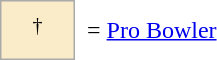<table border=0 cellspacing="0" cellpadding="8">
<tr>
<td style="background-color:#faecc8; border:1px solid #aaaaaa; width:2em;" align=center><sup>†</sup></td>
<td>= <a href='#'>Pro Bowler</a></td>
</tr>
</table>
